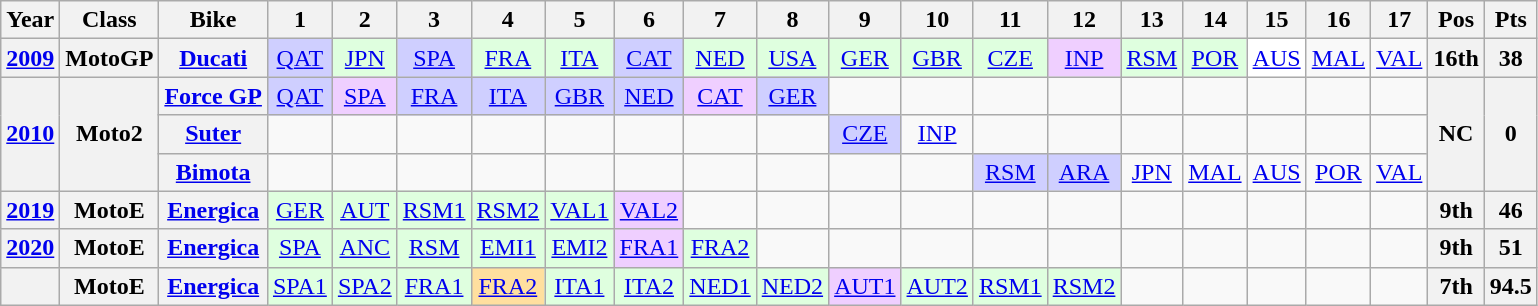<table class="wikitable" style="text-align:center">
<tr>
<th>Year</th>
<th>Class</th>
<th>Bike</th>
<th>1</th>
<th>2</th>
<th>3</th>
<th>4</th>
<th>5</th>
<th>6</th>
<th>7</th>
<th>8</th>
<th>9</th>
<th>10</th>
<th>11</th>
<th>12</th>
<th>13</th>
<th>14</th>
<th>15</th>
<th>16</th>
<th>17</th>
<th>Pos</th>
<th>Pts</th>
</tr>
<tr>
<th align="left"><a href='#'>2009</a></th>
<th align="left">MotoGP</th>
<th align="left"><a href='#'>Ducati</a></th>
<td style="background:#CFCFFF;"><a href='#'>QAT</a><br></td>
<td style="background:#DFFFDF;"><a href='#'>JPN</a><br></td>
<td style="background:#CFCFFF;"><a href='#'>SPA</a><br></td>
<td style="background:#DFFFDF;"><a href='#'>FRA</a><br></td>
<td style="background:#DFFFDF;"><a href='#'>ITA</a><br></td>
<td style="background:#CFCFFF;"><a href='#'>CAT</a><br></td>
<td style="background:#DFFFDF;"><a href='#'>NED</a><br></td>
<td style="background:#DFFFDF;"><a href='#'>USA</a><br></td>
<td style="background:#DFFFDF;"><a href='#'>GER</a><br></td>
<td style="background:#DFFFDF;"><a href='#'>GBR</a><br></td>
<td style="background:#DFFFDF;"><a href='#'>CZE</a><br></td>
<td style="background:#EFCFFF;"><a href='#'>INP</a><br></td>
<td style="background:#DFFFDF;"><a href='#'>RSM</a><br></td>
<td style="background:#DFFFDF;"><a href='#'>POR</a><br></td>
<td style="background:#FFFFFF;"><a href='#'>AUS</a><br></td>
<td><a href='#'>MAL</a></td>
<td><a href='#'>VAL</a></td>
<th>16th</th>
<th>38</th>
</tr>
<tr>
<th align="left" rowspan=3><a href='#'>2010</a></th>
<th align="left" rowspan=3>Moto2</th>
<th align="left"><a href='#'>Force GP</a></th>
<td style="background:#cfcfff;"><a href='#'>QAT</a><br></td>
<td style="background:#EFCFFF;"><a href='#'>SPA</a><br></td>
<td style="background:#cfcfff;"><a href='#'>FRA</a><br></td>
<td style="background:#cfcfff;"><a href='#'>ITA</a><br></td>
<td style="background:#cfcfff;"><a href='#'>GBR</a><br></td>
<td style="background:#cfcfff;"><a href='#'>NED</a><br></td>
<td style="background:#EFCFFF;"><a href='#'>CAT</a><br></td>
<td style="background:#cfcfff;"><a href='#'>GER</a><br></td>
<td></td>
<td></td>
<td></td>
<td></td>
<td></td>
<td></td>
<td></td>
<td></td>
<td></td>
<th rowspan=3>NC</th>
<th rowspan=3>0</th>
</tr>
<tr>
<th align="left"><a href='#'>Suter</a></th>
<td></td>
<td></td>
<td></td>
<td></td>
<td></td>
<td></td>
<td></td>
<td></td>
<td style="background:#cfcfff;"><a href='#'>CZE</a><br></td>
<td><a href='#'>INP</a></td>
<td></td>
<td></td>
<td></td>
<td></td>
<td></td>
<td></td>
<td></td>
</tr>
<tr>
<th align="left"><a href='#'>Bimota</a></th>
<td></td>
<td></td>
<td></td>
<td></td>
<td></td>
<td></td>
<td></td>
<td></td>
<td></td>
<td></td>
<td style="background:#cfcfff;"><a href='#'>RSM</a><br></td>
<td style="background:#cfcfff;"><a href='#'>ARA</a><br></td>
<td><a href='#'>JPN</a></td>
<td><a href='#'>MAL</a></td>
<td><a href='#'>AUS</a></td>
<td><a href='#'>POR</a></td>
<td><a href='#'>VAL</a></td>
</tr>
<tr>
<th align="left"><a href='#'>2019</a></th>
<th align="left">MotoE</th>
<th align="left"><a href='#'>Energica</a></th>
<td style="background:#dfffdf;"><a href='#'>GER</a><br></td>
<td style="background:#dfffdf;"><a href='#'>AUT</a><br></td>
<td style="background:#dfffdf;"><a href='#'>RSM1</a><br></td>
<td style="background:#dfffdf;"><a href='#'>RSM2</a><br></td>
<td style="background:#dfffdf;"><a href='#'>VAL1</a><br></td>
<td style="background:#efcfff;"><a href='#'>VAL2</a><br></td>
<td></td>
<td></td>
<td></td>
<td></td>
<td></td>
<td></td>
<td></td>
<td></td>
<td></td>
<td></td>
<td></td>
<th>9th</th>
<th>46</th>
</tr>
<tr>
<th align="left"><a href='#'>2020</a></th>
<th align="left">MotoE</th>
<th align="left"><a href='#'>Energica</a></th>
<td style="background:#dfffdf;"><a href='#'>SPA</a><br></td>
<td style="background:#dfffdf;"><a href='#'>ANC</a><br></td>
<td style="background:#dfffdf;"><a href='#'>RSM</a><br></td>
<td style="background:#dfffdf;"><a href='#'>EMI1</a><br></td>
<td style="background:#dfffdf;"><a href='#'>EMI2</a><br></td>
<td style="background:#efcfff;"><a href='#'>FRA1</a><br></td>
<td style="background:#dfffdf;"><a href='#'>FRA2</a><br></td>
<td></td>
<td></td>
<td></td>
<td></td>
<td></td>
<td></td>
<td></td>
<td></td>
<td></td>
<td></td>
<th>9th</th>
<th>51</th>
</tr>
<tr>
<th align="left"></th>
<th align="left">MotoE</th>
<th align="left"><a href='#'>Energica</a></th>
<td style="background:#dfffdf;"><a href='#'>SPA1</a><br></td>
<td style="background:#dfffdf;"><a href='#'>SPA2</a><br></td>
<td style="background:#dfffdf;"><a href='#'>FRA1</a><br></td>
<td style="background:#ffdf9f;"><a href='#'>FRA2</a><br></td>
<td style="background:#dfffdf;"><a href='#'>ITA1</a><br></td>
<td style="background:#dfffdf;"><a href='#'>ITA2</a><br></td>
<td style="background:#dfffdf;"><a href='#'>NED1</a><br></td>
<td style="background:#dfffdf;"><a href='#'>NED2</a><br></td>
<td style="background:#efcfff;"><a href='#'>AUT1</a><br></td>
<td style="background:#dfffdf;"><a href='#'>AUT2</a><br></td>
<td style="background:#dfffdf;"><a href='#'>RSM1</a><br></td>
<td style="background:#dfffdf;"><a href='#'>RSM2</a><br></td>
<td></td>
<td></td>
<td></td>
<td></td>
<td></td>
<th>7th</th>
<th>94.5</th>
</tr>
</table>
